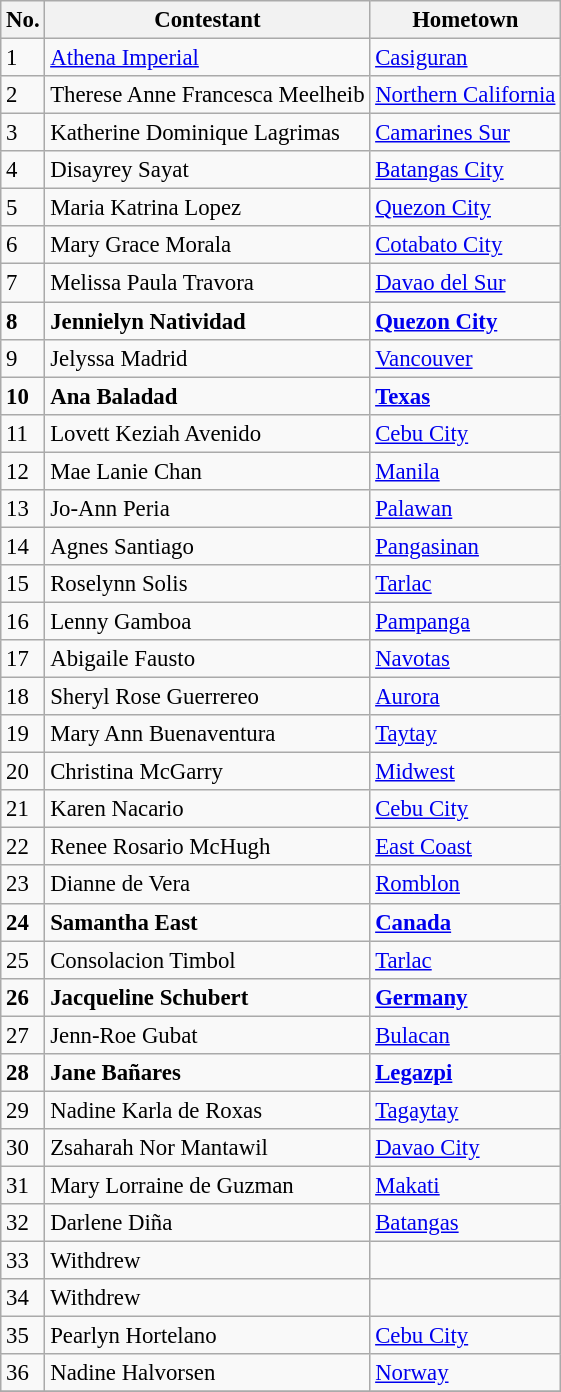<table class="wikitable sortable" style="font-size: 95%;">
<tr>
<th>No.</th>
<th>Contestant</th>
<th>Hometown</th>
</tr>
<tr>
<td>1</td>
<td><a href='#'>Athena Imperial</a></td>
<td><a href='#'>Casiguran</a></td>
</tr>
<tr>
<td>2</td>
<td>Therese Anne Francesca Meelheib</td>
<td><a href='#'>Northern California</a></td>
</tr>
<tr>
<td>3</td>
<td>Katherine Dominique Lagrimas</td>
<td><a href='#'>Camarines Sur</a></td>
</tr>
<tr>
<td>4</td>
<td>Disayrey Sayat</td>
<td><a href='#'>Batangas City</a></td>
</tr>
<tr>
<td>5</td>
<td>Maria Katrina Lopez</td>
<td><a href='#'>Quezon City</a></td>
</tr>
<tr>
<td>6</td>
<td>Mary Grace Morala</td>
<td><a href='#'>Cotabato City</a></td>
</tr>
<tr>
<td>7</td>
<td>Melissa Paula Travora</td>
<td><a href='#'>Davao del Sur</a></td>
</tr>
<tr>
<td><strong>8</strong></td>
<td><strong>Jennielyn Natividad</strong></td>
<td><strong><a href='#'>Quezon City</a></strong></td>
</tr>
<tr>
<td>9</td>
<td>Jelyssa Madrid</td>
<td><a href='#'>Vancouver</a></td>
</tr>
<tr>
<td><strong>10</strong></td>
<td><strong>Ana Baladad</strong></td>
<td><strong><a href='#'>Texas</a></strong></td>
</tr>
<tr>
<td>11</td>
<td>Lovett Keziah Avenido</td>
<td><a href='#'>Cebu City</a></td>
</tr>
<tr>
<td>12</td>
<td>Mae Lanie Chan</td>
<td><a href='#'>Manila</a></td>
</tr>
<tr>
<td>13</td>
<td>Jo-Ann Peria</td>
<td><a href='#'>Palawan</a></td>
</tr>
<tr>
<td>14</td>
<td>Agnes Santiago</td>
<td><a href='#'>Pangasinan</a></td>
</tr>
<tr>
<td>15</td>
<td>Roselynn Solis</td>
<td><a href='#'>Tarlac</a></td>
</tr>
<tr>
<td>16</td>
<td>Lenny Gamboa</td>
<td><a href='#'>Pampanga</a></td>
</tr>
<tr>
<td>17</td>
<td>Abigaile Fausto</td>
<td><a href='#'>Navotas</a></td>
</tr>
<tr>
<td>18</td>
<td>Sheryl Rose Guerrereo</td>
<td><a href='#'>Aurora</a></td>
</tr>
<tr>
<td>19</td>
<td>Mary Ann Buenaventura</td>
<td><a href='#'>Taytay</a></td>
</tr>
<tr>
<td>20</td>
<td>Christina McGarry</td>
<td><a href='#'>Midwest</a></td>
</tr>
<tr>
<td>21</td>
<td>Karen Nacario</td>
<td><a href='#'>Cebu City</a></td>
</tr>
<tr>
<td>22</td>
<td>Renee Rosario McHugh</td>
<td><a href='#'>East Coast</a></td>
</tr>
<tr>
<td>23</td>
<td>Dianne de Vera</td>
<td><a href='#'>Romblon</a></td>
</tr>
<tr>
<td><strong>24</strong></td>
<td><strong>Samantha East</strong></td>
<td><strong><a href='#'>Canada</a></strong></td>
</tr>
<tr>
<td>25</td>
<td>Consolacion Timbol</td>
<td><a href='#'>Tarlac</a></td>
</tr>
<tr>
<td><strong>26</strong></td>
<td><strong>Jacqueline Schubert</strong></td>
<td><strong><a href='#'>Germany</a></strong></td>
</tr>
<tr>
<td>27</td>
<td>Jenn-Roe Gubat</td>
<td><a href='#'>Bulacan</a></td>
</tr>
<tr>
<td><strong>28</strong></td>
<td><strong>Jane Bañares</strong></td>
<td><strong><a href='#'>Legazpi</a></strong></td>
</tr>
<tr>
<td>29</td>
<td>Nadine Karla de Roxas</td>
<td><a href='#'>Tagaytay</a></td>
</tr>
<tr>
<td>30</td>
<td>Zsaharah Nor Mantawil</td>
<td><a href='#'>Davao City</a></td>
</tr>
<tr>
<td>31</td>
<td>Mary Lorraine de Guzman</td>
<td><a href='#'>Makati</a></td>
</tr>
<tr>
<td>32</td>
<td>Darlene Diña</td>
<td><a href='#'>Batangas</a></td>
</tr>
<tr>
<td>33</td>
<td>Withdrew</td>
<td></td>
</tr>
<tr>
<td>34</td>
<td>Withdrew</td>
<td></td>
</tr>
<tr>
<td>35</td>
<td>Pearlyn Hortelano</td>
<td><a href='#'>Cebu City</a></td>
</tr>
<tr>
<td>36</td>
<td>Nadine Halvorsen</td>
<td><a href='#'>Norway</a></td>
</tr>
<tr>
</tr>
</table>
